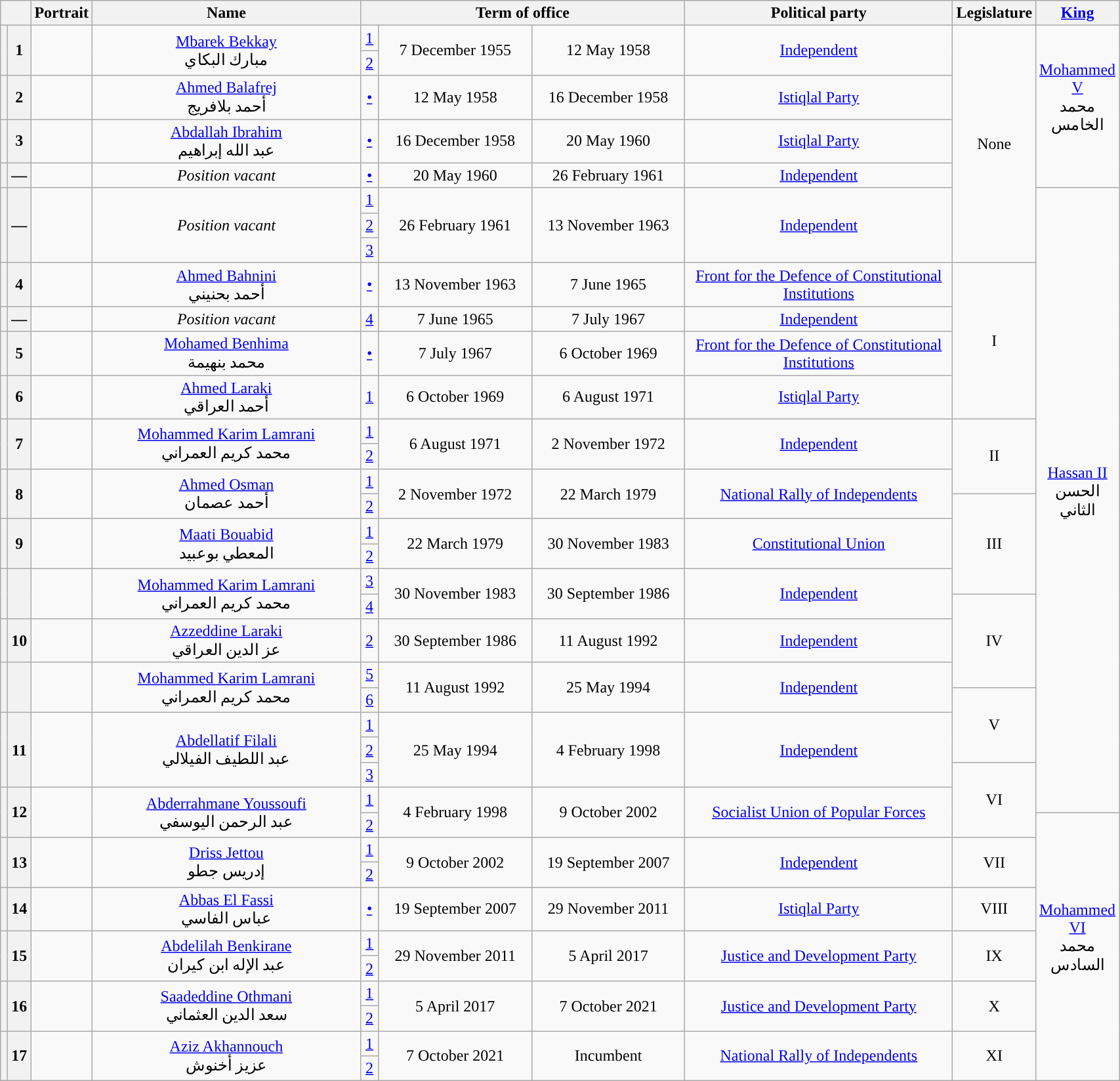<table class="wikitable" style="width:90%; text-align:center;">
<tr>
<th colspan=2 width=30></th>
<th width=70>Portrait</th>
<th width=25%>Name<br></th>
<th colspan="3" width=30%>Term of office</th>
<th width=25%>Political party</th>
<th width=7%>Legislature<br></th>
<th><a href='#'>King</a><br></th>
</tr>
<tr>
<th rowspan=2 style="background:"></th>
<th rowspan=2>1</th>
<td rowspan=2></td>
<td rowspan=2><a href='#'>Mbarek Bekkay</a><br>مبارك البكاي<br></td>
<td><a href='#'>1</a></td>
<td rowspan=2>7 December 1955</td>
<td rowspan=2>12 May 1958</td>
<td rowspan=2><a href='#'>Independent</a></td>
<td rowspan=8>None</td>
<td rowspan="5"><a href='#'>Mohammed V</a><br>محمد الخامس<br><br></td>
</tr>
<tr>
<td><a href='#'>2</a></td>
</tr>
<tr>
<th style="background:"></th>
<th>2</th>
<td></td>
<td><a href='#'>Ahmed Balafrej</a><br>أحمد بلافريج<br></td>
<td><a href='#'>•</a></td>
<td>12 May 1958</td>
<td>16 December 1958</td>
<td><a href='#'>Istiqlal Party</a></td>
</tr>
<tr>
<th style="background:"></th>
<th>3</th>
<td></td>
<td><a href='#'>Abdallah Ibrahim</a><br>عبد الله إبراهيم<br></td>
<td><a href='#'>•</a></td>
<td>16 December 1958</td>
<td>20 May 1960</td>
<td><a href='#'>Istiqlal Party</a></td>
</tr>
<tr>
<th style="background:"></th>
<th>—</th>
<td></td>
<td><em>Position vacant<br></em></td>
<td><a href='#'>•</a></td>
<td>20 May 1960</td>
<td>26 February 1961<br></td>
<td><a href='#'>Independent</a></td>
</tr>
<tr>
<th rowspan=3 style="background:"></th>
<th rowspan=3>—</th>
<td rowspan=3></td>
<td rowspan=3><em>Position vacant<br></em></td>
<td><a href='#'>1</a></td>
<td rowspan=3>26 February 1961</td>
<td rowspan=3>13 November 1963</td>
<td rowspan=3><a href='#'>Independent</a></td>
<td rowspan="22"><a href='#'>Hassan II</a><br>الحسن الثاني<br><br></td>
</tr>
<tr>
<td><a href='#'>2</a></td>
</tr>
<tr>
<td><a href='#'>3</a></td>
</tr>
<tr>
<th style="background:"></th>
<th>4</th>
<td></td>
<td><a href='#'>Ahmed Bahnini</a><br>أحمد بحنيني<br></td>
<td><a href='#'>•</a></td>
<td>13 November 1963</td>
<td>7 June 1965</td>
<td><a href='#'>Front for the Defence of Constitutional Institutions</a></td>
<td rowspan=4>I </td>
</tr>
<tr>
<th style="background:"></th>
<th>—</th>
<td></td>
<td><em>Position vacant<br></em></td>
<td><a href='#'>4</a></td>
<td>7 June 1965</td>
<td>7 July 1967</td>
<td><a href='#'>Independent</a></td>
</tr>
<tr>
<th style="background:"></th>
<th>5</th>
<td></td>
<td><a href='#'>Mohamed Benhima</a><br>محمد بنهيمة<br></td>
<td><a href='#'>•</a></td>
<td>7 July 1967</td>
<td>6 October 1969</td>
<td><a href='#'>Front for the Defence of Constitutional Institutions</a></td>
</tr>
<tr>
<th style="background:"></th>
<th>6</th>
<td></td>
<td><a href='#'>Ahmed Laraki</a><br>أحمد العراقي<br></td>
<td><a href='#'>1</a></td>
<td>6 October 1969</td>
<td>6 August 1971</td>
<td><a href='#'>Istiqlal Party</a></td>
</tr>
<tr>
<th rowspan=2 style="background:"></th>
<th rowspan=2>7</th>
<td rowspan=2></td>
<td rowspan=2><a href='#'>Mohammed Karim Lamrani</a><br>محمد كريم العمراني<br></td>
<td><a href='#'>1</a></td>
<td rowspan=2>6 August 1971</td>
<td rowspan=2>2 November 1972</td>
<td rowspan=2><a href='#'>Independent</a></td>
<td rowspan=3>II </td>
</tr>
<tr>
<td><a href='#'>2</a></td>
</tr>
<tr>
<th rowspan=2 style="background:"></th>
<th rowspan=2>8</th>
<td rowspan=2></td>
<td rowspan=2><a href='#'>Ahmed Osman</a><br>أحمد عصمان<br></td>
<td><a href='#'>1</a></td>
<td rowspan=2>2 November 1972</td>
<td rowspan=2>22 March 1979</td>
<td rowspan=2><a href='#'>National Rally of Independents</a></td>
</tr>
<tr>
<td><a href='#'>2</a></td>
<td rowspan=4>III </td>
</tr>
<tr>
<th rowspan=2 style="background:"></th>
<th rowspan=2>9</th>
<td rowspan=2></td>
<td rowspan=2><a href='#'>Maati Bouabid</a><br>المعطي بوعبيد<br></td>
<td><a href='#'>1</a></td>
<td rowspan=2>22 March 1979</td>
<td rowspan=2>30 November 1983</td>
<td rowspan=2><a href='#'>Constitutional Union</a></td>
</tr>
<tr>
<td><a href='#'>2</a></td>
</tr>
<tr>
<th rowspan=2 style="background:"></th>
<th rowspan=2></th>
<td rowspan=2></td>
<td rowspan=2><a href='#'>Mohammed Karim Lamrani</a><br>محمد كريم العمراني<br></td>
<td><a href='#'>3</a></td>
<td rowspan=2>30 November 1983</td>
<td rowspan=2>30 September 1986</td>
<td rowspan=2><a href='#'>Independent</a></td>
</tr>
<tr>
<td><a href='#'>4</a></td>
<td rowspan=3>IV </td>
</tr>
<tr>
<th style="background:"></th>
<th>10</th>
<td></td>
<td><a href='#'>Azzeddine Laraki</a><br>عز الدين العراقي<br></td>
<td><a href='#'>2</a></td>
<td>30 September 1986</td>
<td>11 August 1992</td>
<td><a href='#'>Independent</a></td>
</tr>
<tr>
<th rowspan=2 style="background:"></th>
<th rowspan=2></th>
<td rowspan=2></td>
<td rowspan=2><a href='#'>Mohammed Karim Lamrani</a><br>محمد كريم العمراني<br></td>
<td><a href='#'>5</a></td>
<td rowspan=2>11 August 1992</td>
<td rowspan=2>25 May 1994</td>
<td rowspan=2><a href='#'>Independent</a></td>
</tr>
<tr>
<td><a href='#'>6</a></td>
<td rowspan=3>V </td>
</tr>
<tr>
<th rowspan=3 style="background:"></th>
<th rowspan=3>11</th>
<td rowspan=3></td>
<td rowspan=3><a href='#'>Abdellatif Filali</a><br>عبد اللطيف الفيلالي<br></td>
<td><a href='#'>1</a></td>
<td rowspan=3>25 May 1994</td>
<td rowspan=3>4 February 1998</td>
<td rowspan=3><a href='#'>Independent</a></td>
</tr>
<tr>
<td><a href='#'>2</a></td>
</tr>
<tr>
<td><a href='#'>3</a></td>
<td rowspan=3>VI </td>
</tr>
<tr>
<th rowspan=2 style="background:"></th>
<th rowspan=2>12</th>
<td rowspan=2></td>
<td rowspan=2><a href='#'>Abderrahmane Youssoufi</a><br>عبد الرحمن اليوسفي<br></td>
<td><a href='#'>1</a></td>
<td rowspan=2>4 February 1998</td>
<td rowspan=2>9 October 2002</td>
<td rowspan=2><a href='#'>Socialist Union of Popular Forces</a></td>
</tr>
<tr>
<td><a href='#'>2</a></td>
<td rowspan="10"><a href='#'>Mohammed VI</a><br>محمد السادس<br><br></td>
</tr>
<tr>
<th rowspan=2 style="background:"></th>
<th rowspan=2>13</th>
<td rowspan=2></td>
<td rowspan=2><a href='#'>Driss Jettou</a><br>إدريس جطو<br></td>
<td><a href='#'>1</a></td>
<td rowspan=2>9 October 2002</td>
<td rowspan=2>19 September 2007</td>
<td rowspan=2><a href='#'>Independent</a></td>
<td rowspan=2>VII </td>
</tr>
<tr>
<td><a href='#'>2</a></td>
</tr>
<tr>
<th style="background:"></th>
<th>14</th>
<td></td>
<td><a href='#'>Abbas El Fassi</a><br>عباس الفاسي<br></td>
<td><a href='#'>•</a></td>
<td>19 September 2007</td>
<td>29 November 2011</td>
<td><a href='#'>Istiqlal Party</a></td>
<td>VIII </td>
</tr>
<tr>
<th rowspan=2 style="background:"></th>
<th rowspan=2>15</th>
<td rowspan=2></td>
<td rowspan=2><a href='#'>Abdelilah Benkirane</a><br>عبد الإله ابن كيران<br></td>
<td><a href='#'>1</a></td>
<td rowspan=2>29 November 2011</td>
<td rowspan=2>5 April 2017</td>
<td rowspan=2><a href='#'>Justice and Development Party</a></td>
<td rowspan=2>IX </td>
</tr>
<tr>
<td><a href='#'>2</a></td>
</tr>
<tr>
<th rowspan=2 style="background:"></th>
<th rowspan=2>16</th>
<td rowspan=2></td>
<td rowspan=2><a href='#'>Saadeddine Othmani</a><br>سعد الدين العثماني<br></td>
<td><a href='#'>1</a></td>
<td rowspan=2>5 April 2017</td>
<td rowspan=2>7 October 2021</td>
<td rowspan=2><a href='#'>Justice and Development Party</a></td>
<td rowspan=2>X </td>
</tr>
<tr>
<td><a href='#'>2</a></td>
</tr>
<tr>
<th rowspan=2 style="background:"></th>
<th rowspan=2>17</th>
<td rowspan=2></td>
<td rowspan=2><a href='#'>Aziz Akhannouch</a><br>عزيز أخنوش<br></td>
<td><a href='#'>1</a></td>
<td rowspan=2>7 October 2021</td>
<td rowspan=2>Incumbent</td>
<td rowspan=2><a href='#'>National Rally of Independents</a></td>
<td rowspan=2>XI </td>
</tr>
<tr>
<td><a href='#'>2</a></td>
</tr>
</table>
